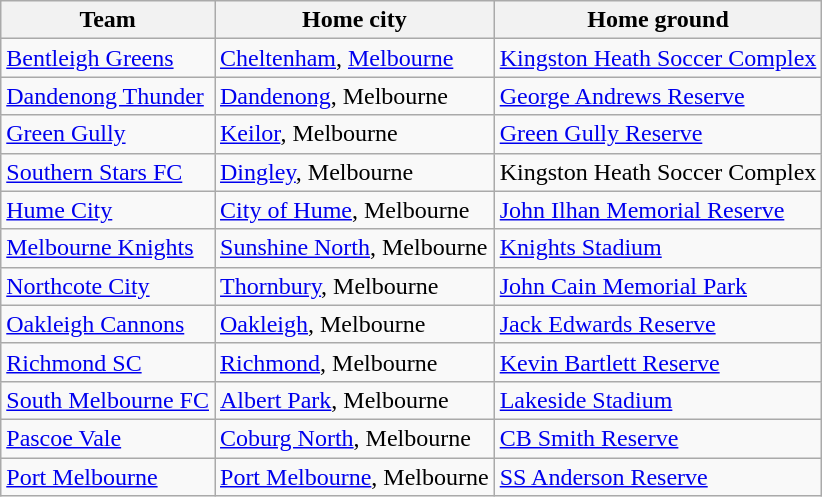<table class="wikitable sortable">
<tr>
<th>Team</th>
<th>Home city</th>
<th>Home ground</th>
</tr>
<tr>
<td><a href='#'>Bentleigh Greens</a></td>
<td><a href='#'>Cheltenham</a>, <a href='#'>Melbourne</a></td>
<td><a href='#'>Kingston Heath Soccer Complex</a></td>
</tr>
<tr>
<td><a href='#'>Dandenong Thunder</a></td>
<td><a href='#'>Dandenong</a>, Melbourne</td>
<td><a href='#'>George Andrews Reserve</a></td>
</tr>
<tr>
<td><a href='#'>Green Gully</a></td>
<td><a href='#'>Keilor</a>, Melbourne</td>
<td><a href='#'>Green Gully Reserve</a></td>
</tr>
<tr>
<td><a href='#'>Southern Stars FC</a></td>
<td><a href='#'>Dingley</a>, Melbourne</td>
<td>Kingston Heath Soccer Complex</td>
</tr>
<tr>
<td><a href='#'>Hume City</a></td>
<td><a href='#'>City of Hume</a>, Melbourne</td>
<td><a href='#'>John Ilhan Memorial Reserve</a></td>
</tr>
<tr>
<td><a href='#'>Melbourne Knights</a></td>
<td><a href='#'>Sunshine North</a>, Melbourne</td>
<td><a href='#'>Knights Stadium</a></td>
</tr>
<tr>
<td><a href='#'>Northcote City</a></td>
<td><a href='#'>Thornbury</a>, Melbourne</td>
<td><a href='#'>John Cain Memorial Park</a></td>
</tr>
<tr>
<td><a href='#'>Oakleigh Cannons</a></td>
<td><a href='#'>Oakleigh</a>, Melbourne</td>
<td><a href='#'>Jack Edwards Reserve</a></td>
</tr>
<tr>
<td><a href='#'>Richmond SC</a></td>
<td><a href='#'>Richmond</a>, Melbourne</td>
<td><a href='#'>Kevin Bartlett Reserve</a></td>
</tr>
<tr>
<td><a href='#'>South Melbourne FC</a></td>
<td><a href='#'>Albert Park</a>, Melbourne</td>
<td><a href='#'>Lakeside Stadium</a></td>
</tr>
<tr>
<td><a href='#'>Pascoe Vale</a></td>
<td><a href='#'>Coburg North</a>, Melbourne</td>
<td><a href='#'>CB Smith Reserve</a></td>
</tr>
<tr>
<td><a href='#'>Port Melbourne</a></td>
<td><a href='#'>Port Melbourne</a>, Melbourne</td>
<td><a href='#'>SS Anderson Reserve</a></td>
</tr>
</table>
